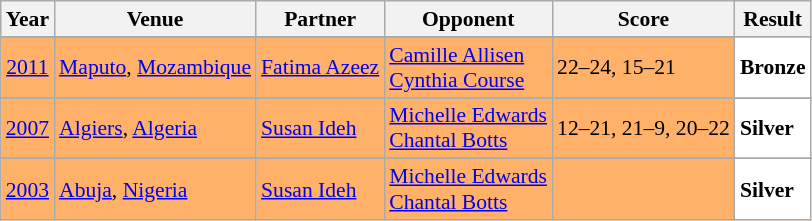<table class="sortable wikitable" style="font-size: 90%;">
<tr>
<th>Year</th>
<th>Venue</th>
<th>Partner</th>
<th>Opponent</th>
<th>Score</th>
<th>Result</th>
</tr>
<tr>
</tr>
<tr style="background:#FFB069">
<td align="center"><a href='#'>2011</a></td>
<td align="left"><a href='#'>Maputo</a>, <a href='#'>Mozambique</a></td>
<td align="left"> <a href='#'>Fatima Azeez</a></td>
<td align="left"> <a href='#'>Camille Allisen</a><br> <a href='#'>Cynthia Course</a></td>
<td align="left">22–24, 15–21</td>
<td style="text-align:left; background:white"> <strong>Bronze</strong></td>
</tr>
<tr>
</tr>
<tr style="background:#FFB069">
<td align="center"><a href='#'>2007</a></td>
<td align="left"><a href='#'>Algiers</a>, <a href='#'>Algeria</a></td>
<td align="left"> <a href='#'>Susan Ideh</a></td>
<td align="left"> <a href='#'>Michelle Edwards</a><br> <a href='#'>Chantal Botts</a></td>
<td align="left">12–21, 21–9, 20–22</td>
<td style="text-align:left; background:white"> <strong>Silver</strong></td>
</tr>
<tr>
</tr>
<tr style="background:#FFB069">
<td align="center"><a href='#'>2003</a></td>
<td align="left"><a href='#'>Abuja</a>, <a href='#'>Nigeria</a></td>
<td align="left"> <a href='#'>Susan Ideh</a></td>
<td align="left"> <a href='#'>Michelle Edwards</a><br> <a href='#'>Chantal Botts</a></td>
<td align="left"></td>
<td style="text-align:left; background:white"> <strong>Silver</strong></td>
</tr>
</table>
